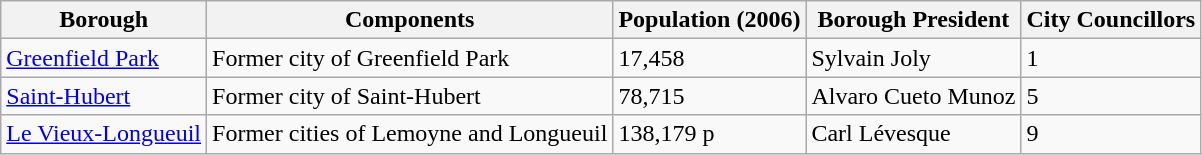<table class="wikitable">
<tr>
<th>Borough</th>
<th>Components</th>
<th>Population (2006)</th>
<th>Borough President</th>
<th>City Councillors</th>
</tr>
<tr>
<td><a href='#'>Greenfield Park</a></td>
<td>Former city of Greenfield Park</td>
<td>17,458</td>
<td>Sylvain Joly</td>
<td>1</td>
</tr>
<tr>
<td><a href='#'>Saint-Hubert</a></td>
<td>Former city of Saint-Hubert</td>
<td>78,715</td>
<td>Alvaro Cueto Munoz</td>
<td>5</td>
</tr>
<tr>
<td><a href='#'>Le Vieux-Longueuil</a></td>
<td>Former cities of Lemoyne and Longueuil</td>
<td>138,179 p</td>
<td>Carl Lévesque</td>
<td>9</td>
</tr>
</table>
